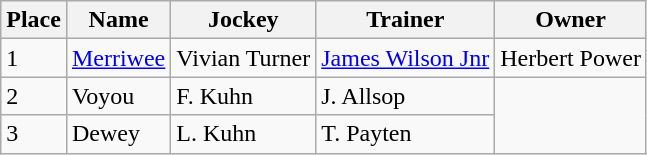<table class="wikitable">
<tr>
<th>Place</th>
<th>Name</th>
<th>Jockey</th>
<th>Trainer</th>
<th>Owner</th>
</tr>
<tr>
<td>1</td>
<td><a href='#'>Merriwee</a></td>
<td>Vivian Turner</td>
<td><a href='#'>James Wilson Jnr</a></td>
<td>Herbert Power</td>
</tr>
<tr>
<td>2</td>
<td>Voyou</td>
<td>F. Kuhn</td>
<td>J. Allsop</td>
</tr>
<tr>
<td>3</td>
<td>Dewey</td>
<td>L. Kuhn</td>
<td>T. Payten</td>
</tr>
</table>
